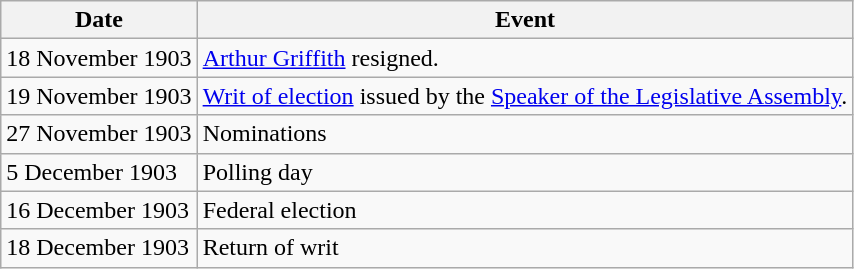<table class="wikitable">
<tr>
<th>Date</th>
<th>Event</th>
</tr>
<tr>
<td>18 November 1903</td>
<td><a href='#'>Arthur Griffith</a> resigned.</td>
</tr>
<tr>
<td>19 November 1903</td>
<td><a href='#'>Writ of election</a> issued by the <a href='#'>Speaker of the Legislative Assembly</a>.</td>
</tr>
<tr>
<td>27 November 1903</td>
<td>Nominations</td>
</tr>
<tr>
<td>5 December 1903</td>
<td>Polling day</td>
</tr>
<tr>
<td>16 December 1903</td>
<td>Federal election</td>
</tr>
<tr>
<td>18 December 1903</td>
<td>Return of writ</td>
</tr>
</table>
